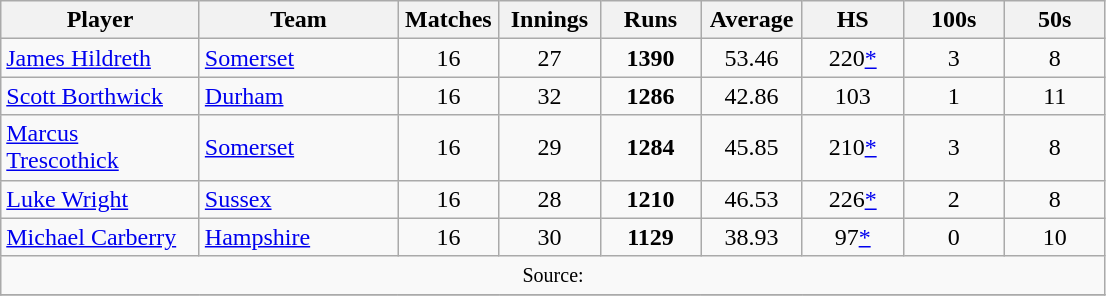<table class="wikitable" style="text-align:center;">
<tr>
<th width=125>Player</th>
<th width=125>Team</th>
<th width=60>Matches</th>
<th width=60>Innings</th>
<th width=60>Runs</th>
<th width=60>Average</th>
<th width=60>HS</th>
<th width=60>100s</th>
<th width=60>50s</th>
</tr>
<tr>
<td align="left"><a href='#'>James Hildreth</a></td>
<td align="left"><a href='#'>Somerset</a></td>
<td>16</td>
<td>27</td>
<td><strong>1390</strong></td>
<td>53.46</td>
<td>220<a href='#'>*</a></td>
<td>3</td>
<td>8</td>
</tr>
<tr>
<td align="left"><a href='#'>Scott Borthwick</a></td>
<td align="left"><a href='#'>Durham</a></td>
<td>16</td>
<td>32</td>
<td><strong>1286</strong></td>
<td>42.86</td>
<td>103</td>
<td>1</td>
<td>11</td>
</tr>
<tr>
<td align="left"><a href='#'>Marcus Trescothick</a></td>
<td align="left"><a href='#'>Somerset</a></td>
<td>16</td>
<td>29</td>
<td><strong>1284</strong></td>
<td>45.85</td>
<td>210<a href='#'>*</a></td>
<td>3</td>
<td>8</td>
</tr>
<tr>
<td align="left"><a href='#'>Luke Wright</a></td>
<td align="left"><a href='#'>Sussex</a></td>
<td>16</td>
<td>28</td>
<td><strong>1210</strong></td>
<td>46.53</td>
<td>226<a href='#'>*</a></td>
<td>2</td>
<td>8</td>
</tr>
<tr>
<td align="left"><a href='#'>Michael Carberry</a></td>
<td align="left"><a href='#'>Hampshire</a></td>
<td>16</td>
<td>30</td>
<td><strong>1129</strong></td>
<td>38.93</td>
<td>97<a href='#'>*</a></td>
<td>0</td>
<td>10</td>
</tr>
<tr>
<td colspan=9><small>Source:</small></td>
</tr>
<tr>
</tr>
</table>
